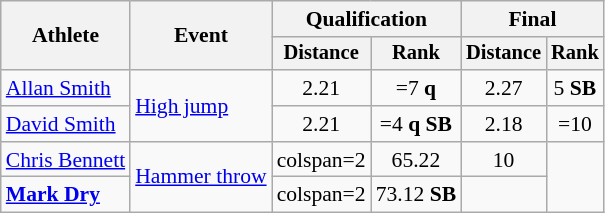<table class="wikitable" style="font-size:90%">
<tr>
<th rowspan=2>Athlete</th>
<th rowspan=2>Event</th>
<th colspan=2>Qualification</th>
<th colspan=2>Final</th>
</tr>
<tr style="font-size:95%">
<th>Distance</th>
<th>Rank</th>
<th>Distance</th>
<th>Rank</th>
</tr>
<tr align=center>
<td align=left><a href='#'>Allan Smith</a></td>
<td style="text-align:left;" rowspan="2"><a href='#'>High jump</a></td>
<td>2.21</td>
<td>=7 <strong>q</strong></td>
<td>2.27</td>
<td>5 <strong>SB</strong></td>
</tr>
<tr align=center>
<td align=left><a href='#'>David Smith</a></td>
<td>2.21</td>
<td>=4 <strong>q SB</strong></td>
<td>2.18</td>
<td>=10</td>
</tr>
<tr align=center>
<td align=left><a href='#'>Chris Bennett</a></td>
<td style="text-align:left;" rowspan="2"><a href='#'>Hammer throw</a></td>
<td>colspan=2 </td>
<td>65.22</td>
<td>10</td>
</tr>
<tr align=center>
<td align=left><strong><a href='#'>Mark Dry</a></strong></td>
<td>colspan=2 </td>
<td>73.12 <strong>SB</strong></td>
<td></td>
</tr>
</table>
